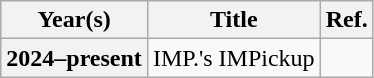<table class="wikitable sortable">
<tr>
<th>Year(s)</th>
<th>Title</th>
<th><abbr>Ref.</abbr></th>
</tr>
<tr>
<th>2024–present</th>
<td>IMP.'s IMPickup</td>
<td></td>
</tr>
</table>
